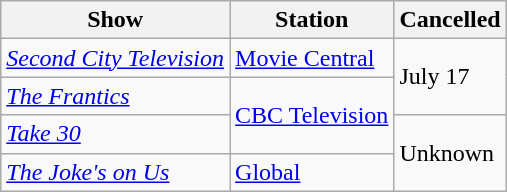<table class="wikitable">
<tr>
<th>Show</th>
<th>Station</th>
<th>Cancelled</th>
</tr>
<tr>
<td><em><a href='#'>Second City Television</a></em></td>
<td><a href='#'>Movie Central</a></td>
<td rowspan="2">July 17</td>
</tr>
<tr>
<td><em><a href='#'>The Frantics</a></em></td>
<td rowspan="2"><a href='#'>CBC Television</a></td>
</tr>
<tr>
<td><em><a href='#'>Take 30</a></em></td>
<td rowspan="2">Unknown</td>
</tr>
<tr>
<td><em><a href='#'>The Joke's on Us</a></em></td>
<td><a href='#'>Global</a></td>
</tr>
</table>
